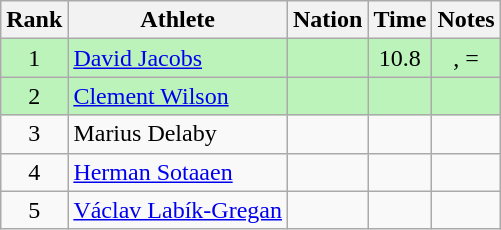<table class="wikitable sortable" style="text-align:center">
<tr>
<th>Rank</th>
<th>Athlete</th>
<th>Nation</th>
<th>Time</th>
<th>Notes</th>
</tr>
<tr style="background:#bbf3bb;">
<td>1</td>
<td align=left><a href='#'>David Jacobs</a></td>
<td align=left></td>
<td>10.8</td>
<td>, =</td>
</tr>
<tr style="background:#bbf3bb;">
<td>2</td>
<td align=left><a href='#'>Clement Wilson</a></td>
<td align=left></td>
<td></td>
<td></td>
</tr>
<tr>
<td>3</td>
<td align=left>Marius Delaby</td>
<td align=left></td>
<td></td>
<td></td>
</tr>
<tr>
<td>4</td>
<td align=left><a href='#'>Herman Sotaaen</a></td>
<td align=left></td>
<td></td>
<td></td>
</tr>
<tr>
<td>5</td>
<td align=left><a href='#'>Václav Labík-Gregan</a></td>
<td align=left></td>
<td></td>
<td></td>
</tr>
</table>
